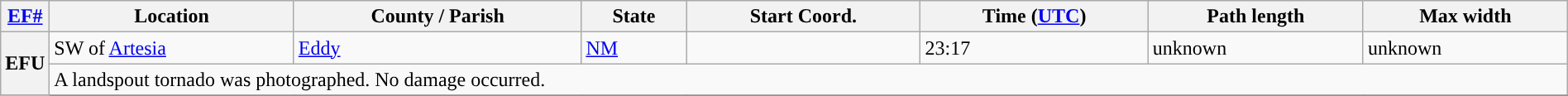<table class="wikitable sortable" style="width:100%;">
<tr>
<th scope="col" width="2%" align="center"><a href='#'>EF#</a></th>
<th scope="col" align="center" class="unsortable">Location</th>
<th scope="col" align="center" class="unsortable">County / Parish</th>
<th scope="col" align="center">State</th>
<th scope="col" align="center">Start Coord.</th>
<th scope="col" align="center">Time (<a href='#'>UTC</a>)</th>
<th scope="col" align="center">Path length</th>
<th scope="col" align="center">Max width</th>
</tr>
<tr>
<th scope="row" rowspan="2" style="background-color:#">EFU</th>
<td>SW of <a href='#'>Artesia</a></td>
<td><a href='#'>Eddy</a></td>
<td><a href='#'>NM</a></td>
<td></td>
<td>23:17</td>
<td>unknown</td>
<td>unknown</td>
</tr>
<tr class="expand-child">
<td colspan="8" style=" border-bottom: 1px solid black;">A landspout tornado was photographed. No damage occurred.</td>
</tr>
<tr>
</tr>
</table>
